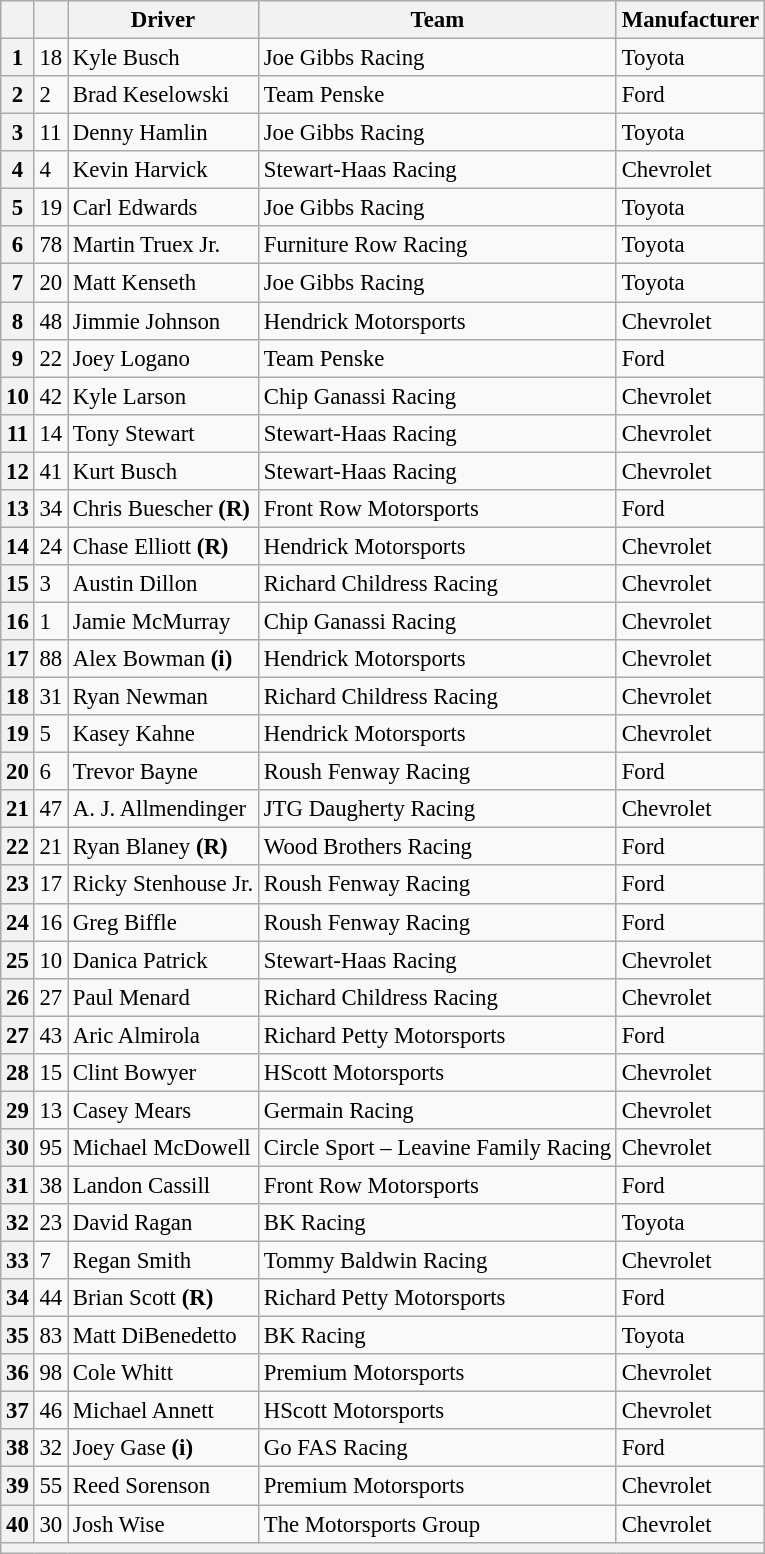<table class="wikitable" style="font-size:95%">
<tr>
<th scope="col"></th>
<th scope="col"></th>
<th scope="col">Driver</th>
<th scope="col">Team</th>
<th scope="col">Manufacturer</th>
</tr>
<tr>
<th scope="row">1</th>
<td>18</td>
<td>Kyle Busch</td>
<td>Joe Gibbs Racing</td>
<td>Toyota</td>
</tr>
<tr>
<th scope="row">2</th>
<td>2</td>
<td>Brad Keselowski</td>
<td>Team Penske</td>
<td>Ford</td>
</tr>
<tr>
<th scope="row">3</th>
<td>11</td>
<td>Denny Hamlin</td>
<td>Joe Gibbs Racing</td>
<td>Toyota</td>
</tr>
<tr>
<th scope="row">4</th>
<td>4</td>
<td>Kevin Harvick</td>
<td>Stewart-Haas Racing</td>
<td>Chevrolet</td>
</tr>
<tr>
<th scope="row">5</th>
<td>19</td>
<td>Carl Edwards</td>
<td>Joe Gibbs Racing</td>
<td>Toyota</td>
</tr>
<tr>
<th scope="row">6</th>
<td>78</td>
<td>Martin Truex Jr.</td>
<td>Furniture Row Racing</td>
<td>Toyota</td>
</tr>
<tr>
<th scope="row">7</th>
<td>20</td>
<td>Matt Kenseth</td>
<td>Joe Gibbs Racing</td>
<td>Toyota</td>
</tr>
<tr>
<th scope="row">8</th>
<td>48</td>
<td>Jimmie Johnson</td>
<td>Hendrick Motorsports</td>
<td>Chevrolet</td>
</tr>
<tr>
<th scope="row">9</th>
<td>22</td>
<td>Joey Logano</td>
<td>Team Penske</td>
<td>Ford</td>
</tr>
<tr>
<th scope="row">10</th>
<td>42</td>
<td>Kyle Larson</td>
<td>Chip Ganassi Racing</td>
<td>Chevrolet</td>
</tr>
<tr>
<th scope="row">11</th>
<td>14</td>
<td>Tony Stewart</td>
<td>Stewart-Haas Racing</td>
<td>Chevrolet</td>
</tr>
<tr>
<th scope="row">12</th>
<td>41</td>
<td>Kurt Busch</td>
<td>Stewart-Haas Racing</td>
<td>Chevrolet</td>
</tr>
<tr>
<th scope="row">13</th>
<td>34</td>
<td>Chris Buescher <strong>(R)</strong></td>
<td>Front Row Motorsports</td>
<td>Ford</td>
</tr>
<tr>
<th scope="row">14</th>
<td>24</td>
<td>Chase Elliott <strong>(R)</strong></td>
<td>Hendrick Motorsports</td>
<td>Chevrolet</td>
</tr>
<tr>
<th scope="row">15</th>
<td>3</td>
<td>Austin Dillon</td>
<td>Richard Childress Racing</td>
<td>Chevrolet</td>
</tr>
<tr>
<th scope="row">16</th>
<td>1</td>
<td>Jamie McMurray</td>
<td>Chip Ganassi Racing</td>
<td>Chevrolet</td>
</tr>
<tr>
<th scope="row">17</th>
<td>88</td>
<td>Alex Bowman <strong>(i)</strong></td>
<td>Hendrick Motorsports</td>
<td>Chevrolet</td>
</tr>
<tr>
<th scope="row">18</th>
<td>31</td>
<td>Ryan Newman</td>
<td>Richard Childress Racing</td>
<td>Chevrolet</td>
</tr>
<tr>
<th scope="row">19</th>
<td>5</td>
<td>Kasey Kahne</td>
<td>Hendrick Motorsports</td>
<td>Chevrolet</td>
</tr>
<tr>
<th scope="row">20</th>
<td>6</td>
<td>Trevor Bayne</td>
<td>Roush Fenway Racing</td>
<td>Ford</td>
</tr>
<tr>
<th scope="row">21</th>
<td>47</td>
<td>A. J. Allmendinger</td>
<td>JTG Daugherty Racing</td>
<td>Chevrolet</td>
</tr>
<tr>
<th scope="row">22</th>
<td>21</td>
<td>Ryan Blaney <strong>(R)</strong></td>
<td>Wood Brothers Racing</td>
<td>Ford</td>
</tr>
<tr>
<th scope="row">23</th>
<td>17</td>
<td>Ricky Stenhouse Jr.</td>
<td>Roush Fenway Racing</td>
<td>Ford</td>
</tr>
<tr>
<th scope="row">24</th>
<td>16</td>
<td>Greg Biffle</td>
<td>Roush Fenway Racing</td>
<td>Ford</td>
</tr>
<tr>
<th scope="row">25</th>
<td>10</td>
<td>Danica Patrick</td>
<td>Stewart-Haas Racing</td>
<td>Chevrolet</td>
</tr>
<tr>
<th scope="row">26</th>
<td>27</td>
<td>Paul Menard</td>
<td>Richard Childress Racing</td>
<td>Chevrolet</td>
</tr>
<tr>
<th scope="row">27</th>
<td>43</td>
<td>Aric Almirola</td>
<td>Richard Petty Motorsports</td>
<td>Ford</td>
</tr>
<tr>
<th scope="row">28</th>
<td>15</td>
<td>Clint Bowyer</td>
<td>HScott Motorsports</td>
<td>Chevrolet</td>
</tr>
<tr>
<th scope="row">29</th>
<td>13</td>
<td>Casey Mears</td>
<td>Germain Racing</td>
<td>Chevrolet</td>
</tr>
<tr>
<th scope="row">30</th>
<td>95</td>
<td>Michael McDowell</td>
<td>Circle Sport – Leavine Family Racing</td>
<td>Chevrolet</td>
</tr>
<tr>
<th scope="row">31</th>
<td>38</td>
<td>Landon Cassill</td>
<td>Front Row Motorsports</td>
<td>Ford</td>
</tr>
<tr>
<th scope="row">32</th>
<td>23</td>
<td>David Ragan</td>
<td>BK Racing</td>
<td>Toyota</td>
</tr>
<tr>
<th scope="row">33</th>
<td>7</td>
<td>Regan Smith</td>
<td>Tommy Baldwin Racing</td>
<td>Chevrolet</td>
</tr>
<tr>
<th scope="row">34</th>
<td>44</td>
<td>Brian Scott <strong>(R)</strong></td>
<td>Richard Petty Motorsports</td>
<td>Ford</td>
</tr>
<tr>
<th scope="row">35</th>
<td>83</td>
<td>Matt DiBenedetto</td>
<td>BK Racing</td>
<td>Toyota</td>
</tr>
<tr>
<th scope="row">36</th>
<td>98</td>
<td>Cole Whitt</td>
<td>Premium Motorsports</td>
<td>Chevrolet</td>
</tr>
<tr>
<th scope="row">37</th>
<td>46</td>
<td>Michael Annett</td>
<td>HScott Motorsports</td>
<td>Chevrolet</td>
</tr>
<tr>
<th scope="row">38</th>
<td>32</td>
<td>Joey Gase <strong>(i)</strong></td>
<td>Go FAS Racing</td>
<td>Ford</td>
</tr>
<tr>
<th scope="row">39</th>
<td>55</td>
<td>Reed Sorenson</td>
<td>Premium Motorsports</td>
<td>Chevrolet</td>
</tr>
<tr>
<th scope="row">40</th>
<td>30</td>
<td>Josh Wise</td>
<td>The Motorsports Group</td>
<td>Chevrolet</td>
</tr>
<tr class="sortbottom">
<th colspan="5"></th>
</tr>
</table>
